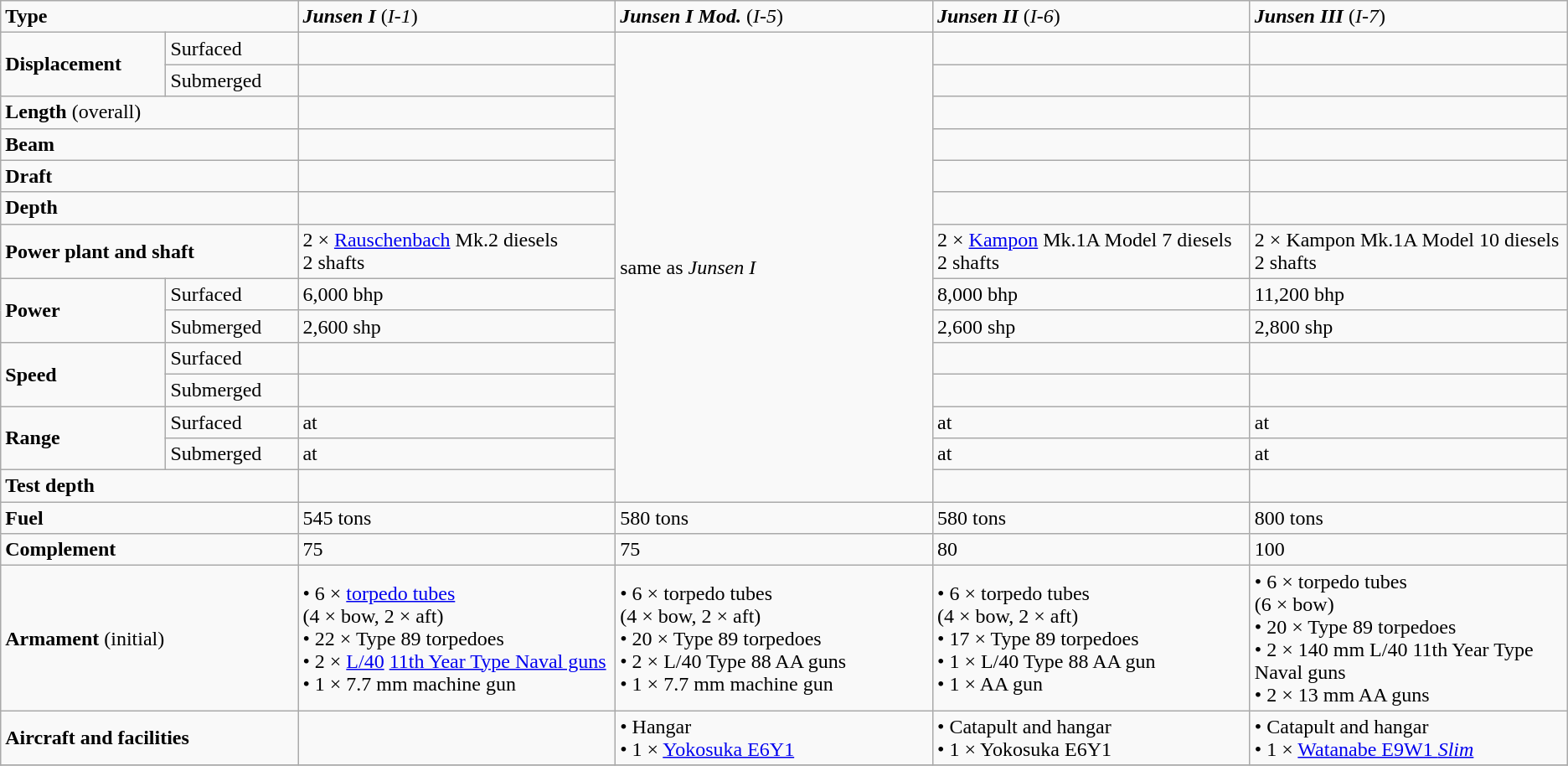<table class="wikitable">
<tr>
<td width="15%" colspan="2"><strong>Type</strong></td>
<td width="16%"><strong><em>Junsen I</em></strong> (<em>I-1</em>)</td>
<td width="16%"><strong><em>Junsen I Mod.</em></strong> (<em>I-5</em>)</td>
<td width="16%"><strong><em>Junsen II</em></strong> (<em>I-6</em>)</td>
<td width="16%"><strong><em>Junsen III</em></strong> (<em>I-7</em>)</td>
</tr>
<tr>
<td rowspan="2"><strong>Displacement</strong></td>
<td>Surfaced</td>
<td></td>
<td rowspan="14">same as <em>Junsen I</em></td>
<td></td>
<td></td>
</tr>
<tr>
<td>Submerged</td>
<td></td>
<td></td>
<td></td>
</tr>
<tr>
<td colspan="2"><strong>Length</strong> (overall)</td>
<td></td>
<td></td>
<td></td>
</tr>
<tr>
<td colspan="2"><strong>Beam</strong></td>
<td></td>
<td></td>
<td></td>
</tr>
<tr>
<td colspan="2"><strong>Draft</strong></td>
<td></td>
<td></td>
<td></td>
</tr>
<tr>
<td colspan="2"><strong>Depth</strong></td>
<td></td>
<td></td>
<td></td>
</tr>
<tr>
<td colspan="2"><strong>Power plant and shaft</strong></td>
<td>2 × <a href='#'>Rauschenbach</a> Mk.2 diesels<br>2 shafts</td>
<td>2 × <a href='#'>Kampon</a> Mk.1A Model 7 diesels<br>2 shafts</td>
<td>2 × Kampon Mk.1A Model 10 diesels<br>2 shafts</td>
</tr>
<tr>
<td rowspan="2"><strong>Power</strong></td>
<td>Surfaced</td>
<td>6,000 bhp</td>
<td>8,000 bhp</td>
<td>11,200 bhp</td>
</tr>
<tr>
<td>Submerged</td>
<td>2,600 shp</td>
<td>2,600 shp</td>
<td>2,800 shp</td>
</tr>
<tr>
<td rowspan="2"><strong>Speed</strong></td>
<td>Surfaced</td>
<td></td>
<td></td>
<td></td>
</tr>
<tr>
<td>Submerged</td>
<td></td>
<td></td>
<td></td>
</tr>
<tr>
<td rowspan="2"><strong>Range</strong></td>
<td>Surfaced</td>
<td> at </td>
<td> at </td>
<td> at </td>
</tr>
<tr>
<td>Submerged</td>
<td> at </td>
<td> at </td>
<td> at </td>
</tr>
<tr>
<td colspan="2"><strong>Test depth</strong></td>
<td></td>
<td></td>
<td></td>
</tr>
<tr>
<td colspan="2"><strong>Fuel</strong></td>
<td>545 tons</td>
<td>580 tons</td>
<td>580 tons</td>
<td>800 tons</td>
</tr>
<tr>
<td colspan="2"><strong>Complement</strong></td>
<td>75</td>
<td>75</td>
<td>80</td>
<td>100</td>
</tr>
<tr>
<td colspan="2"><strong>Armament</strong> (initial)</td>
<td>• 6 ×  <a href='#'>torpedo tubes</a><br>(4 × bow, 2 × aft)<br>• 22 × Type 89 torpedoes<br>• 2 ×  <a href='#'>L/40</a> <a href='#'>11th Year Type Naval guns</a><br>• 1 × 7.7 mm machine gun</td>
<td>• 6 ×  torpedo tubes<br>(4 × bow, 2 × aft)<br>• 20 × Type 89 torpedoes<br>• 2 ×  L/40 Type 88 AA guns<br>• 1 × 7.7 mm machine gun</td>
<td>• 6 ×  torpedo tubes<br>(4 × bow, 2 × aft)<br>• 17 × Type 89 torpedoes<br>• 1 ×  L/40 Type 88 AA gun<br>• 1 × <a href='#'></a> AA gun</td>
<td>• 6 ×  torpedo tubes<br>(6 × bow)<br>• 20 × Type 89 torpedoes<br>• 2 × 140 mm L/40 11th Year Type Naval guns<br>• 2 × 13 mm AA guns</td>
</tr>
<tr>
<td colspan="2"><strong>Aircraft and facilities</strong></td>
<td></td>
<td>• Hangar<br>• 1 × <a href='#'>Yokosuka E6Y1</a></td>
<td>• Catapult and hangar<br>• 1 × Yokosuka E6Y1</td>
<td>• Catapult and hangar<br>• 1 × <a href='#'>Watanabe E9W1 <em>Slim</em></a></td>
</tr>
<tr>
</tr>
</table>
